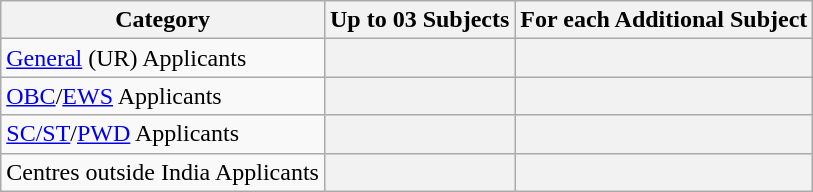<table class="wikitable">
<tr>
<th>Category</th>
<th>Up to 03 Subjects</th>
<th>For each Additional Subject</th>
</tr>
<tr>
<td><a href='#'>General</a> (UR) Applicants</td>
<th></th>
<th></th>
</tr>
<tr>
<td><a href='#'>OBC</a>/<a href='#'>EWS</a> Applicants</td>
<th></th>
<th></th>
</tr>
<tr>
<td><a href='#'>SC/ST</a>/<a href='#'>PWD</a> Applicants</td>
<th></th>
<th></th>
</tr>
<tr>
<td>Centres outside India Applicants</td>
<th></th>
<th></th>
</tr>
</table>
